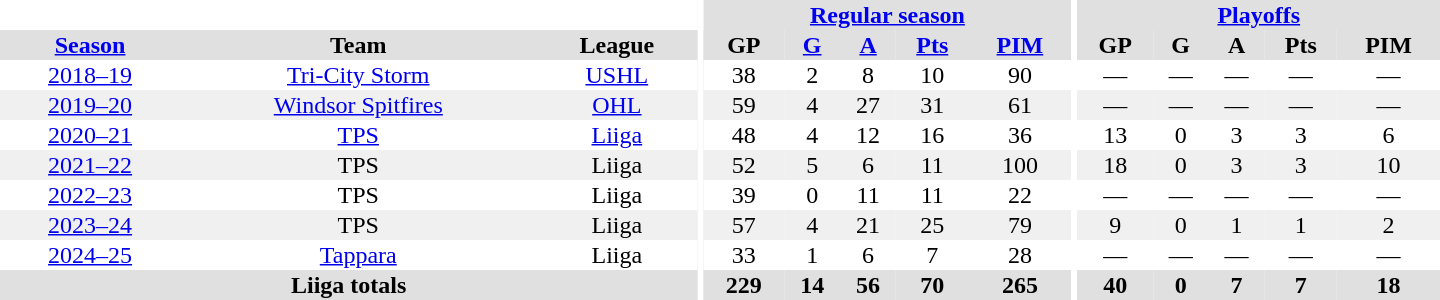<table border="0" cellpadding="1" cellspacing="0" style="text-align:center; width:60em;">
<tr bgcolor="#e0e0e0">
<th colspan="3" bgcolor="#ffffff"></th>
<th rowspan="99" bgcolor="#ffffff"></th>
<th colspan="5"><a href='#'>Regular season</a></th>
<th rowspan="99" bgcolor="#ffffff"></th>
<th colspan="5"><a href='#'>Playoffs</a></th>
</tr>
<tr bgcolor="#e0e0e0">
<th><a href='#'>Season</a></th>
<th>Team</th>
<th>League</th>
<th>GP</th>
<th><a href='#'>G</a></th>
<th><a href='#'>A</a></th>
<th><a href='#'>Pts</a></th>
<th><a href='#'>PIM</a></th>
<th>GP</th>
<th>G</th>
<th>A</th>
<th>Pts</th>
<th>PIM</th>
</tr>
<tr ALIGN="center">
<td><a href='#'>2018–19</a></td>
<td><a href='#'>Tri-City Storm</a></td>
<td><a href='#'>USHL</a></td>
<td>38</td>
<td>2</td>
<td>8</td>
<td>10</td>
<td>90</td>
<td>—</td>
<td>—</td>
<td>—</td>
<td>—</td>
<td>—</td>
</tr>
<tr ALIGN="center" bgcolor="#f0f0f0">
<td><a href='#'>2019–20</a></td>
<td><a href='#'>Windsor Spitfires</a></td>
<td><a href='#'>OHL</a></td>
<td>59</td>
<td>4</td>
<td>27</td>
<td>31</td>
<td>61</td>
<td>—</td>
<td>—</td>
<td>—</td>
<td>—</td>
<td>—</td>
</tr>
<tr ALIGN="center">
<td><a href='#'>2020–21</a></td>
<td><a href='#'>TPS</a></td>
<td><a href='#'>Liiga</a></td>
<td>48</td>
<td>4</td>
<td>12</td>
<td>16</td>
<td>36</td>
<td>13</td>
<td>0</td>
<td>3</td>
<td>3</td>
<td>6</td>
</tr>
<tr ALIGN="center"  bgcolor="#f0f0f0">
<td><a href='#'>2021–22</a></td>
<td>TPS</td>
<td>Liiga</td>
<td>52</td>
<td>5</td>
<td>6</td>
<td>11</td>
<td>100</td>
<td>18</td>
<td>0</td>
<td>3</td>
<td>3</td>
<td>10</td>
</tr>
<tr ALIGN="center">
<td><a href='#'>2022–23</a></td>
<td>TPS</td>
<td>Liiga</td>
<td>39</td>
<td>0</td>
<td>11</td>
<td>11</td>
<td>22</td>
<td>—</td>
<td>—</td>
<td>—</td>
<td>—</td>
<td>—</td>
</tr>
<tr ALIGN="center" bgcolor="#f0f0f0">
<td><a href='#'>2023–24</a></td>
<td>TPS</td>
<td>Liiga</td>
<td>57</td>
<td>4</td>
<td>21</td>
<td>25</td>
<td>79</td>
<td>9</td>
<td>0</td>
<td>1</td>
<td>1</td>
<td>2</td>
</tr>
<tr ALIGN="center">
<td><a href='#'>2024–25</a></td>
<td><a href='#'>Tappara</a></td>
<td>Liiga</td>
<td>33</td>
<td>1</td>
<td>6</td>
<td>7</td>
<td>28</td>
<td>—</td>
<td>—</td>
<td>—</td>
<td>—</td>
<td>—</td>
</tr>
<tr style="background:#e0e0e0;">
<th colspan="3">Liiga totals</th>
<th>229</th>
<th>14</th>
<th>56</th>
<th>70</th>
<th>265</th>
<th>40</th>
<th>0</th>
<th>7</th>
<th>7</th>
<th>18</th>
</tr>
</table>
